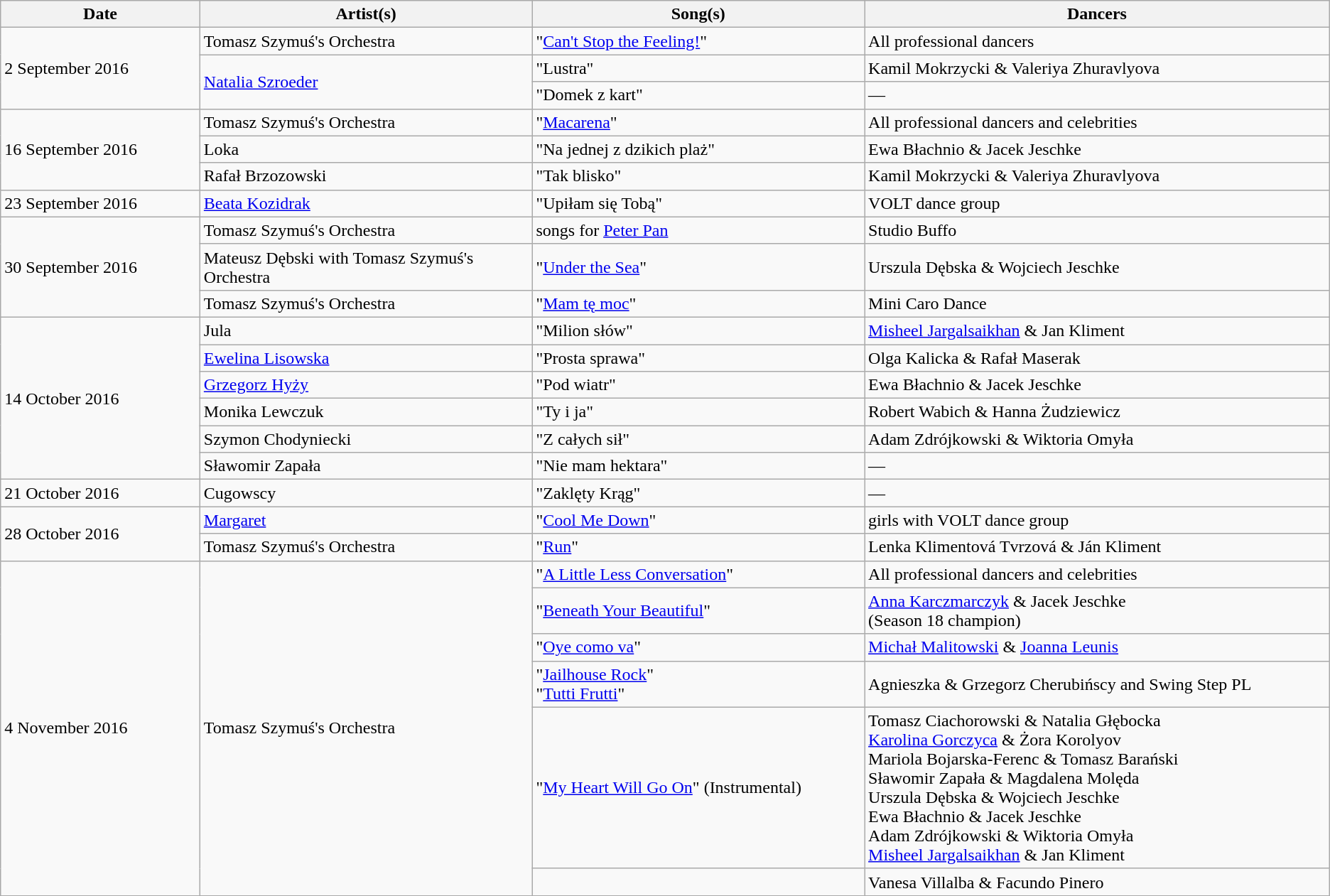<table class="wikitable">
<tr>
<th style="width: 15%">Date</th>
<th style="width: 25%">Artist(s)</th>
<th style="width: 25%">Song(s)</th>
<th>Dancers</th>
</tr>
<tr>
<td rowspan="3">2 September 2016</td>
<td>Tomasz Szymuś's Orchestra</td>
<td>"<a href='#'>Can't Stop the Feeling!</a>"</td>
<td>All professional dancers</td>
</tr>
<tr>
<td rowspan="2"><a href='#'>Natalia Szroeder</a></td>
<td>"Lustra"</td>
<td>Kamil Mokrzycki & Valeriya Zhuravlyova</td>
</tr>
<tr>
<td>"Domek z kart"</td>
<td>—</td>
</tr>
<tr>
<td rowspan="3">16 September 2016</td>
<td>Tomasz Szymuś's Orchestra</td>
<td>"<a href='#'>Macarena</a>"</td>
<td>All professional dancers and celebrities</td>
</tr>
<tr>
<td>Loka</td>
<td>"Na jednej z dzikich plaż"</td>
<td>Ewa Błachnio & Jacek Jeschke</td>
</tr>
<tr>
<td>Rafał Brzozowski</td>
<td>"Tak blisko"</td>
<td>Kamil Mokrzycki & Valeriya Zhuravlyova</td>
</tr>
<tr>
<td>23 September 2016</td>
<td><a href='#'>Beata Kozidrak</a></td>
<td>"Upiłam się Tobą"</td>
<td>VOLT dance group</td>
</tr>
<tr>
<td rowspan="3">30 September 2016</td>
<td>Tomasz Szymuś's Orchestra</td>
<td>songs for <a href='#'>Peter Pan</a></td>
<td>Studio Buffo</td>
</tr>
<tr>
<td>Mateusz Dębski with Tomasz Szymuś's Orchestra</td>
<td>"<a href='#'>Under the Sea</a>"</td>
<td>Urszula Dębska & Wojciech Jeschke</td>
</tr>
<tr>
<td>Tomasz Szymuś's Orchestra</td>
<td>"<a href='#'>Mam tę moc</a>"</td>
<td>Mini Caro Dance</td>
</tr>
<tr>
<td rowspan="6">14 October 2016</td>
<td>Jula</td>
<td>"Milion słów"</td>
<td><a href='#'>Misheel Jargalsaikhan</a> & Jan Kliment</td>
</tr>
<tr>
<td><a href='#'>Ewelina Lisowska</a></td>
<td>"Prosta sprawa"</td>
<td>Olga Kalicka & Rafał Maserak</td>
</tr>
<tr>
<td><a href='#'>Grzegorz Hyży</a></td>
<td>"Pod wiatr"</td>
<td>Ewa Błachnio & Jacek Jeschke</td>
</tr>
<tr>
<td>Monika Lewczuk</td>
<td>"Ty i ja"</td>
<td>Robert Wabich & Hanna Żudziewicz</td>
</tr>
<tr>
<td>Szymon Chodyniecki</td>
<td>"Z całych sił"</td>
<td>Adam Zdrójkowski & Wiktoria Omyła</td>
</tr>
<tr>
<td>Sławomir Zapała</td>
<td>"Nie mam hektara"</td>
<td>—</td>
</tr>
<tr>
<td>21 October 2016</td>
<td>Cugowscy</td>
<td>"Zaklęty Krąg"</td>
<td>—</td>
</tr>
<tr>
<td rowspan="2">28 October 2016</td>
<td><a href='#'>Margaret</a></td>
<td>"<a href='#'>Cool Me Down</a>"</td>
<td>girls with VOLT dance group</td>
</tr>
<tr>
<td>Tomasz Szymuś's Orchestra</td>
<td>"<a href='#'>Run</a>"</td>
<td>Lenka Klimentová Tvrzová & Ján Kliment</td>
</tr>
<tr>
<td rowspan="6">4 November 2016</td>
<td rowspan="6">Tomasz Szymuś's Orchestra</td>
<td>"<a href='#'>A Little Less Conversation</a>"</td>
<td>All professional dancers and celebrities</td>
</tr>
<tr>
<td>"<a href='#'>Beneath Your Beautiful</a>"</td>
<td><a href='#'>Anna Karczmarczyk</a> & Jacek Jeschke<br>(Season 18 champion)</td>
</tr>
<tr>
<td>"<a href='#'>Oye como va</a>"</td>
<td><a href='#'>Michał Malitowski</a> & <a href='#'>Joanna Leunis</a></td>
</tr>
<tr>
<td>"<a href='#'>Jailhouse Rock</a>"<br>"<a href='#'>Tutti Frutti</a>"</td>
<td>Agnieszka & Grzegorz Cherubińscy and Swing Step PL</td>
</tr>
<tr>
<td>"<a href='#'>My Heart Will Go On</a>" (Instrumental)</td>
<td>Tomasz Ciachorowski & Natalia Głębocka<br><a href='#'>Karolina Gorczyca</a> & Żora Korolyov<br>Mariola Bojarska-Ferenc & Tomasz Barański<br>Sławomir Zapała & Magdalena Molęda<br>Urszula Dębska & Wojciech Jeschke<br>Ewa Błachnio & Jacek Jeschke<br>Adam Zdrójkowski & Wiktoria Omyła<br><a href='#'>Misheel Jargalsaikhan</a> & Jan Kliment</td>
</tr>
<tr>
<td></td>
<td>Vanesa Villalba & Facundo Pinero</td>
</tr>
</table>
